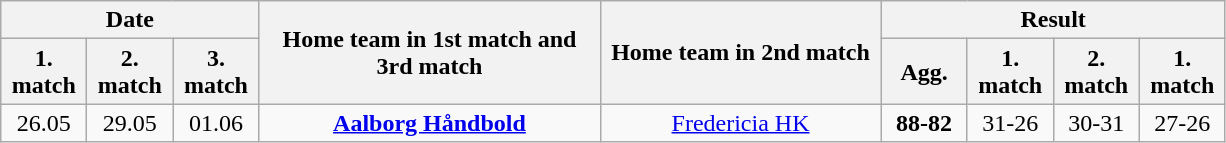<table class="wikitable" style="text-align:center; margin-left:1em;">
<tr>
<th colspan="3">Date</th>
<th rowspan="2" style="width:220px;">Home team in 1st match and 3rd match</th>
<th rowspan="2" style="width:180px;">Home team in 2nd match</th>
<th colspan="4">Result</th>
</tr>
<tr>
<th style="width:50px;">1. match</th>
<th style="width:50px;">2. match</th>
<th style="width:50px;">3. match</th>
<th style="width:50px;">Agg.</th>
<th style="width:50px;">1. match</th>
<th style="width:50px;">2. match</th>
<th style="width:50px;">1. match</th>
</tr>
<tr>
<td>26.05</td>
<td>29.05</td>
<td>01.06</td>
<td><strong><a href='#'>Aalborg Håndbold</a></strong></td>
<td><a href='#'>Fredericia HK</a></td>
<td><strong>88-82</strong></td>
<td>31-26</td>
<td>30-31</td>
<td>27-26</td>
</tr>
</table>
